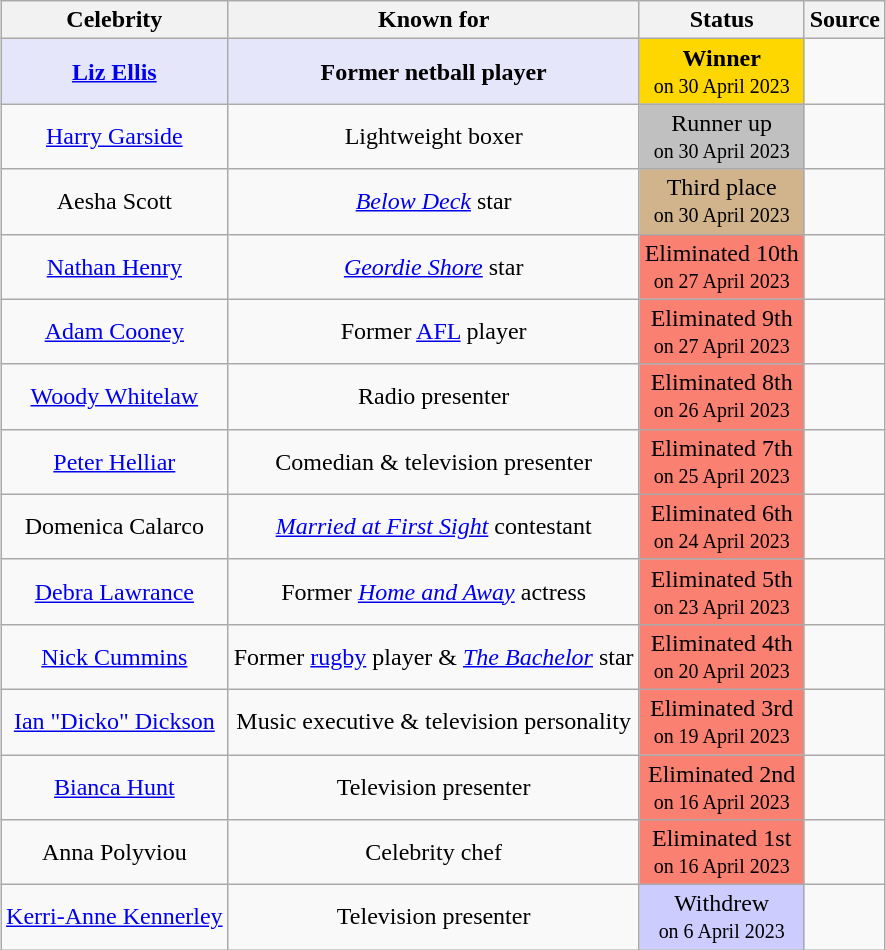<table class="wikitable sortable" style="margin:auto; text-align:center;">
<tr>
<th scope="col">Celebrity</th>
<th scope="col">Known for</th>
<th scope="col">Status</th>
<th scope="col">Source</th>
</tr>
<tr>
<td bgcolor=lavender><strong><a href='#'>Liz Ellis</a></strong></td>
<td bgcolor=lavender><strong>Former netball player</strong></td>
<td style=background:gold><strong>Winner</strong><br><small>on 30 April 2023</small></td>
<td></td>
</tr>
<tr>
<td><a href='#'>Harry Garside</a></td>
<td>Lightweight boxer</td>
<td bgcolor=silver>Runner up<br><small>on 30 April 2023</small></td>
<td></td>
</tr>
<tr>
<td>Aesha Scott</td>
<td><em><a href='#'>Below Deck</a></em> star</td>
<td style="background:tan">Third place<br><small>on 30 April 2023</small></td>
<td></td>
</tr>
<tr>
<td><a href='#'>Nathan Henry</a></td>
<td><em><a href='#'>Geordie Shore</a></em> star</td>
<td bgcolor=salmon>Eliminated 10th<br><small> on 27 April 2023</small></td>
<td></td>
</tr>
<tr>
<td><a href='#'>Adam Cooney</a></td>
<td>Former <a href='#'>AFL</a> player</td>
<td bgcolor=salmon>Eliminated 9th<br><small> on 27 April 2023</small></td>
<td></td>
</tr>
<tr>
<td><a href='#'>Woody Whitelaw</a></td>
<td>Radio presenter</td>
<td bgcolor=salmon>Eliminated 8th<br><small> on 26 April 2023</small></td>
<td></td>
</tr>
<tr>
<td><a href='#'>Peter Helliar</a></td>
<td>Comedian & television presenter</td>
<td style=background:salmon>Eliminated 7th<br><small>on 25 April 2023</small></td>
<td></td>
</tr>
<tr>
<td>Domenica Calarco</td>
<td><em><a href='#'>Married at First Sight</a></em> contestant</td>
<td style=background:salmon>Eliminated 6th<br><small>on 24 April 2023</small></td>
<td></td>
</tr>
<tr>
<td><a href='#'>Debra Lawrance</a></td>
<td>Former <em><a href='#'>Home and Away</a></em> actress</td>
<td style=background:salmon>Eliminated 5th<br><small>on 23 April 2023</small></td>
<td></td>
</tr>
<tr>
<td><a href='#'>Nick Cummins</a></td>
<td>Former <a href='#'>rugby</a> player & <em><a href='#'>The Bachelor</a></em> star</td>
<td style=background:salmon>Eliminated 4th<br><small>on 20 April 2023</small></td>
<td></td>
</tr>
<tr>
<td><a href='#'>Ian "Dicko" Dickson</a></td>
<td>Music executive & television personality</td>
<td style=background:salmon>Eliminated 3rd<br><small>on 19 April 2023</small></td>
<td></td>
</tr>
<tr>
<td><a href='#'>Bianca Hunt</a></td>
<td>Television presenter</td>
<td style=background:salmon>Eliminated 2nd<br><small>on 16 April 2023</small></td>
<td></td>
</tr>
<tr>
<td>Anna Polyviou</td>
<td>Celebrity chef</td>
<td style=background:salmon>Eliminated 1st<br><small>on 16 April 2023</small></td>
<td></td>
</tr>
<tr>
<td><a href='#'>Kerri-Anne Kennerley</a></td>
<td>Television presenter</td>
<td style=background:#ccf>Withdrew<br><small>on 6 April 2023</small></td>
<td></td>
</tr>
</table>
